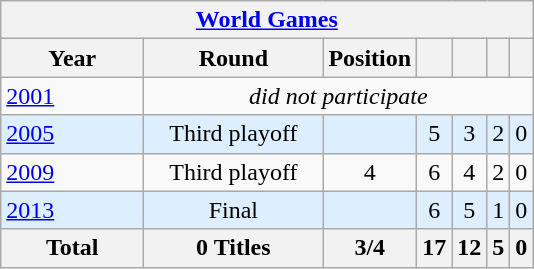<table class="wikitable" style="text-align: center;">
<tr>
<th colspan=10><a href='#'>World Games</a></th>
</tr>
<tr>
<th style="width:5.5em;">Year</th>
<th style="width:7em;">Round</th>
<th>Position</th>
<th></th>
<th></th>
<th></th>
<th></th>
</tr>
<tr>
<td align=left> <a href='#'>2001</a></td>
<td colspan="6"><em>did not participate</em></td>
</tr>
<tr bgcolor=#ddeeff>
<td align=left> <a href='#'>2005</a></td>
<td>Third playoff</td>
<td></td>
<td>5</td>
<td>3</td>
<td>2</td>
<td>0</td>
</tr>
<tr>
<td align=left> <a href='#'>2009</a></td>
<td>Third playoff</td>
<td>4</td>
<td>6</td>
<td>4</td>
<td>2</td>
<td>0</td>
</tr>
<tr bgcolor=#ddeeff>
<td align=left> <a href='#'>2013</a> </td>
<td>Final</td>
<td></td>
<td>6</td>
<td>5</td>
<td>1</td>
<td>0</td>
</tr>
<tr>
<th>Total</th>
<th>0 Titles</th>
<th>3/4</th>
<th>17</th>
<th>12</th>
<th>5</th>
<th>0</th>
</tr>
</table>
